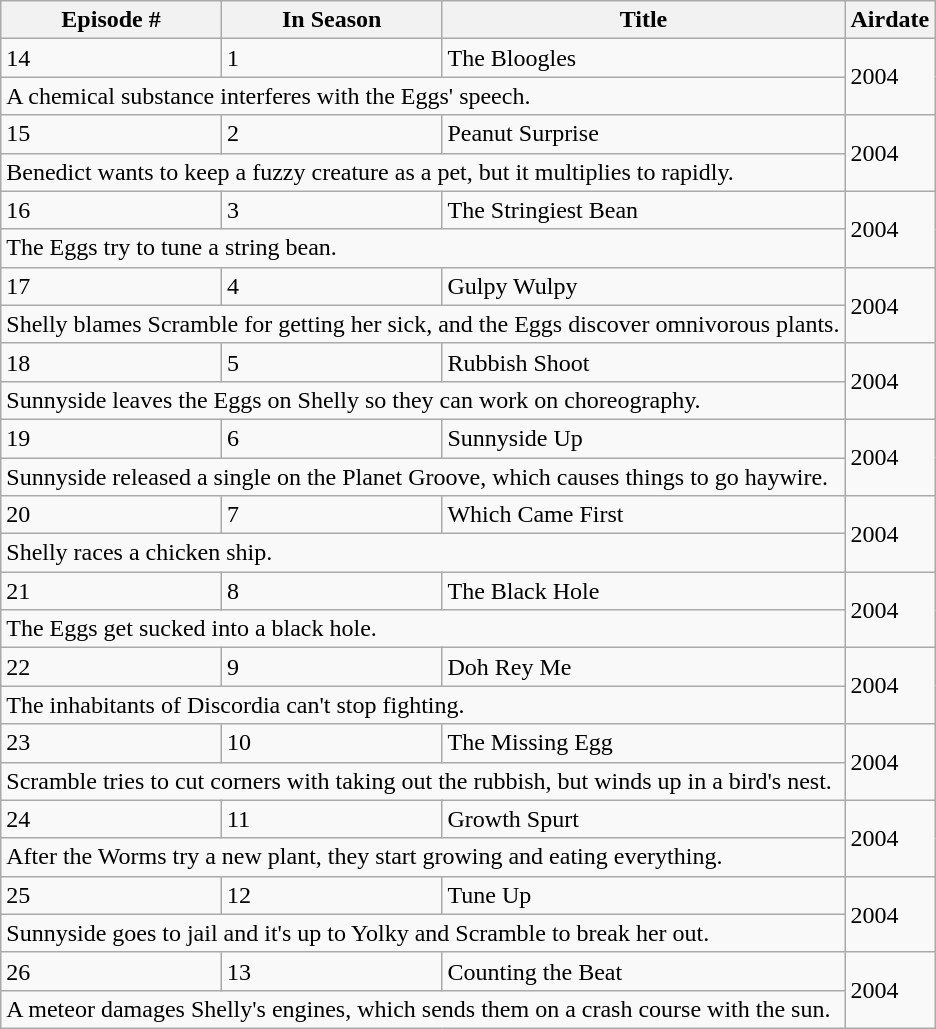<table class="wikitable">
<tr>
<th>Episode #</th>
<th>In Season</th>
<th>Title</th>
<th>Airdate</th>
</tr>
<tr>
<td>14</td>
<td>1</td>
<td>The Bloogles</td>
<td rowspan="2">2004</td>
</tr>
<tr>
<td colspan="3">A chemical substance interferes with the Eggs' speech.</td>
</tr>
<tr>
<td>15</td>
<td>2</td>
<td>Peanut Surprise</td>
<td rowspan="2">2004</td>
</tr>
<tr>
<td colspan="3">Benedict wants to keep a fuzzy creature as a pet, but it multiplies to rapidly.</td>
</tr>
<tr>
<td>16</td>
<td>3</td>
<td>The Stringiest Bean</td>
<td rowspan="2">2004</td>
</tr>
<tr>
<td colspan="3">The Eggs try to tune a string bean.</td>
</tr>
<tr>
<td>17</td>
<td>4</td>
<td>Gulpy Wulpy</td>
<td rowspan="2">2004</td>
</tr>
<tr>
<td colspan="3">Shelly blames Scramble for getting her sick, and the Eggs discover omnivorous plants.</td>
</tr>
<tr>
<td>18</td>
<td>5</td>
<td>Rubbish Shoot</td>
<td rowspan="2">2004</td>
</tr>
<tr>
<td colspan="3">Sunnyside leaves the Eggs on Shelly so they can work on choreography.</td>
</tr>
<tr>
<td>19</td>
<td>6</td>
<td>Sunnyside Up</td>
<td rowspan="2">2004</td>
</tr>
<tr>
<td colspan="3">Sunnyside released a single on the Planet Groove, which causes things to go haywire.</td>
</tr>
<tr>
<td>20</td>
<td>7</td>
<td>Which Came First</td>
<td rowspan="2">2004</td>
</tr>
<tr>
<td colspan="3">Shelly races a chicken ship.</td>
</tr>
<tr>
<td>21</td>
<td>8</td>
<td>The Black Hole</td>
<td rowspan="2">2004</td>
</tr>
<tr>
<td colspan="3">The Eggs get sucked into a black hole.</td>
</tr>
<tr>
<td>22</td>
<td>9</td>
<td>Doh Rey Me</td>
<td rowspan="2">2004</td>
</tr>
<tr>
<td colspan="3">The inhabitants of Discordia can't stop fighting.</td>
</tr>
<tr>
<td>23</td>
<td>10</td>
<td>The Missing Egg</td>
<td rowspan="2">2004</td>
</tr>
<tr>
<td colspan="3">Scramble tries to cut corners with taking out the rubbish, but winds up in a bird's nest.</td>
</tr>
<tr>
<td>24</td>
<td>11</td>
<td>Growth Spurt</td>
<td rowspan="2">2004</td>
</tr>
<tr>
<td colspan="3">After the Worms try a new plant, they start growing and eating everything.</td>
</tr>
<tr>
<td>25</td>
<td>12</td>
<td>Tune Up</td>
<td rowspan="2">2004</td>
</tr>
<tr>
<td colspan="3">Sunnyside goes to jail and it's up to Yolky and Scramble to break her out.</td>
</tr>
<tr>
<td>26</td>
<td>13</td>
<td>Counting the Beat</td>
<td rowspan="2">2004</td>
</tr>
<tr>
<td colspan="3">A meteor damages Shelly's engines, which sends them on a crash course with the sun.</td>
</tr>
</table>
